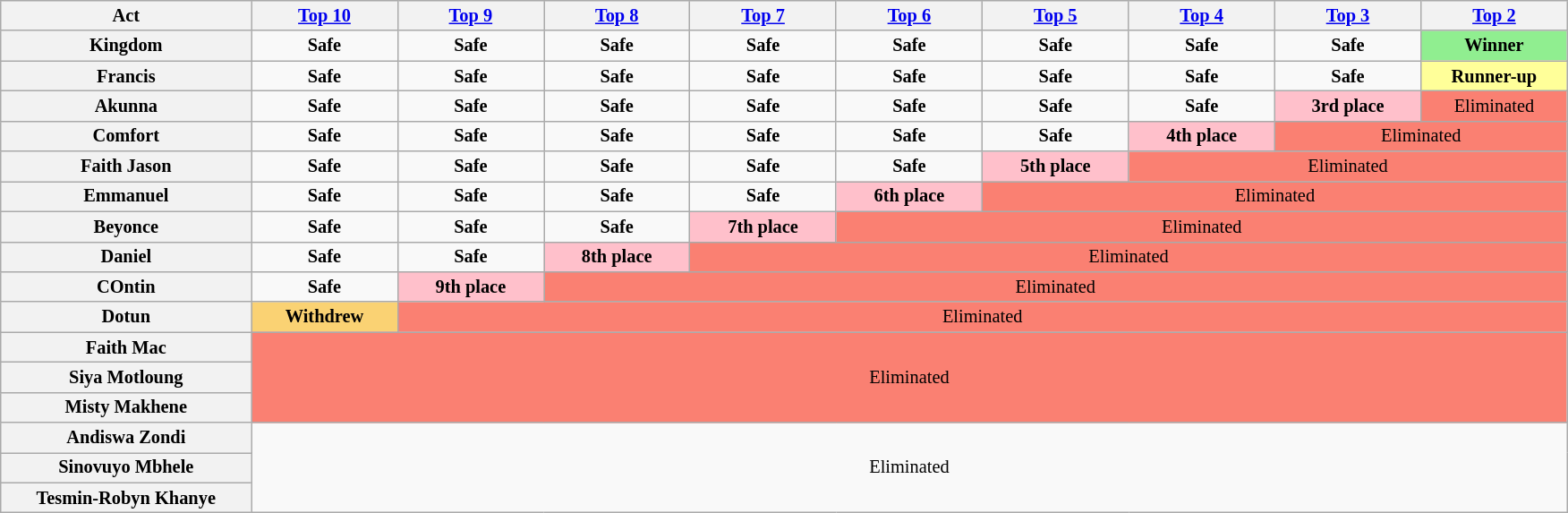<table class="wikitable" style="text-align:center; font-size:85%">
<tr>
<th style="width:12%" rowspan="2"  scope="col">Act</th>
<th style="width:7%" rowspan="2" scope="col"><a href='#'>Top 10</a></th>
<th style="width:7%" rowspan="2" scope="col"><a href='#'>Top 9</a></th>
<th style="width:7%" rowspan="2" scope="col"><a href='#'>Top 8</a></th>
<th style="width:7%" rowspan="2" scope="col"><a href='#'>Top 7</a></th>
<th style="width:7%" rowspan="2" scope="col"><a href='#'>Top 6</a></th>
<th style="width:7%" rowspan="2" scope="col"><a href='#'>Top 5</a></th>
<th style="width:7%" rowspan="2" scope="col"><a href='#'>Top 4</a></th>
<th style="width:7%" rowspan="2" scope="col"><a href='#'>Top 3</a></th>
<th style="width:7%" rowspan="2" scope="col"><a href='#'>Top 2</a></th>
</tr>
<tr>
</tr>
<tr>
<th scope="row">Kingdom</th>
<td><strong>Safe</strong></td>
<td><strong>Safe</strong></td>
<td><strong>Safe</strong></td>
<td><strong>Safe</strong></td>
<td><strong>Safe</strong></td>
<td><strong>Safe</strong></td>
<td><strong>Safe</strong></td>
<td><strong>Safe</strong></td>
<td style="background:lightgreen"><strong>Winner</strong></td>
</tr>
<tr>
<th scope="row">Francis</th>
<td><strong>Safe</strong></td>
<td><strong>Safe</strong></td>
<td><strong>Safe</strong></td>
<td><strong>Safe</strong></td>
<td><strong>Safe</strong></td>
<td><strong>Safe</strong></td>
<td><strong>Safe</strong></td>
<td><strong>Safe</strong></td>
<td style="background:#ff9"><strong>Runner-up</strong></td>
</tr>
<tr>
<th scope="row">Akunna</th>
<td><strong>Safe</strong></td>
<td><strong>Safe</strong></td>
<td><strong>Safe</strong></td>
<td><strong>Safe</strong></td>
<td><strong>Safe</strong></td>
<td><strong>Safe</strong></td>
<td><strong>Safe</strong></td>
<td style="background:pink"><strong>3rd place</strong></td>
<td style="background:salmon">Eliminated</td>
</tr>
<tr>
<th scope="row">Comfort</th>
<td><strong>Safe</strong></td>
<td><strong>Safe</strong></td>
<td><strong>Safe</strong></td>
<td><strong>Safe</strong></td>
<td><strong>Safe</strong></td>
<td><strong>Safe</strong></td>
<td style="background:pink"><strong>4th place</strong></td>
<td colspan="2" style="background:salmon">Eliminated</td>
</tr>
<tr>
<th scope="row">Faith Jason</th>
<td><strong>Safe</strong></td>
<td><strong>Safe</strong></td>
<td><strong>Safe</strong></td>
<td><strong>Safe</strong></td>
<td><strong>Safe</strong></td>
<td style="background:pink"><strong>5th place</strong></td>
<td colspan="3" style="background:salmon">Eliminated</td>
</tr>
<tr>
<th scope="row">Emmanuel</th>
<td><strong>Safe</strong></td>
<td><strong>Safe</strong></td>
<td><strong>Safe</strong></td>
<td><strong>Safe</strong></td>
<td style="background:pink"><strong>6th place</strong></td>
<td colspan="4" style="background:salmon">Eliminated</td>
</tr>
<tr>
<th scope="row">Beyonce</th>
<td><strong>Safe</strong></td>
<td><strong>Safe</strong></td>
<td><strong>Safe</strong></td>
<td style="background:pink"><strong>7th place</strong></td>
<td colspan="5" style="background:salmon">Eliminated</td>
</tr>
<tr>
<th scope="row">Daniel</th>
<td><strong>Safe</strong></td>
<td><strong>Safe</strong></td>
<td style="background:pink"><strong>8th place</strong></td>
<td colspan="6" style="background:salmon">Eliminated</td>
</tr>
<tr>
<th scope="row">COntin</th>
<td><strong>Safe</strong></td>
<td style="background:pink"><strong>9th place</strong></td>
<td colspan="7" style="background:salmon">Eliminated</td>
</tr>
<tr>
<th scope="row">Dotun</th>
<td style="background:#fad273"><strong>Withdrew</strong></td>
<td colspan="8" style="background:salmon">Eliminated</td>
</tr>
<tr>
<th scope="row">Faith Mac</th>
<td colspan="9" rowspan="3" style="background:salmon">Eliminated</td>
</tr>
<tr>
<th scope="row">Siya Motloung</th>
</tr>
<tr>
<th scope="row">Misty Makhene</th>
</tr>
<tr>
<th scope="row">Andiswa Zondi</th>
<td colspan="9" rowspan="3">Eliminated</td>
</tr>
<tr>
<th scope="row">Sinovuyo Mbhele</th>
</tr>
<tr>
<th scope="row">Tesmin-Robyn Khanye</th>
</tr>
</table>
